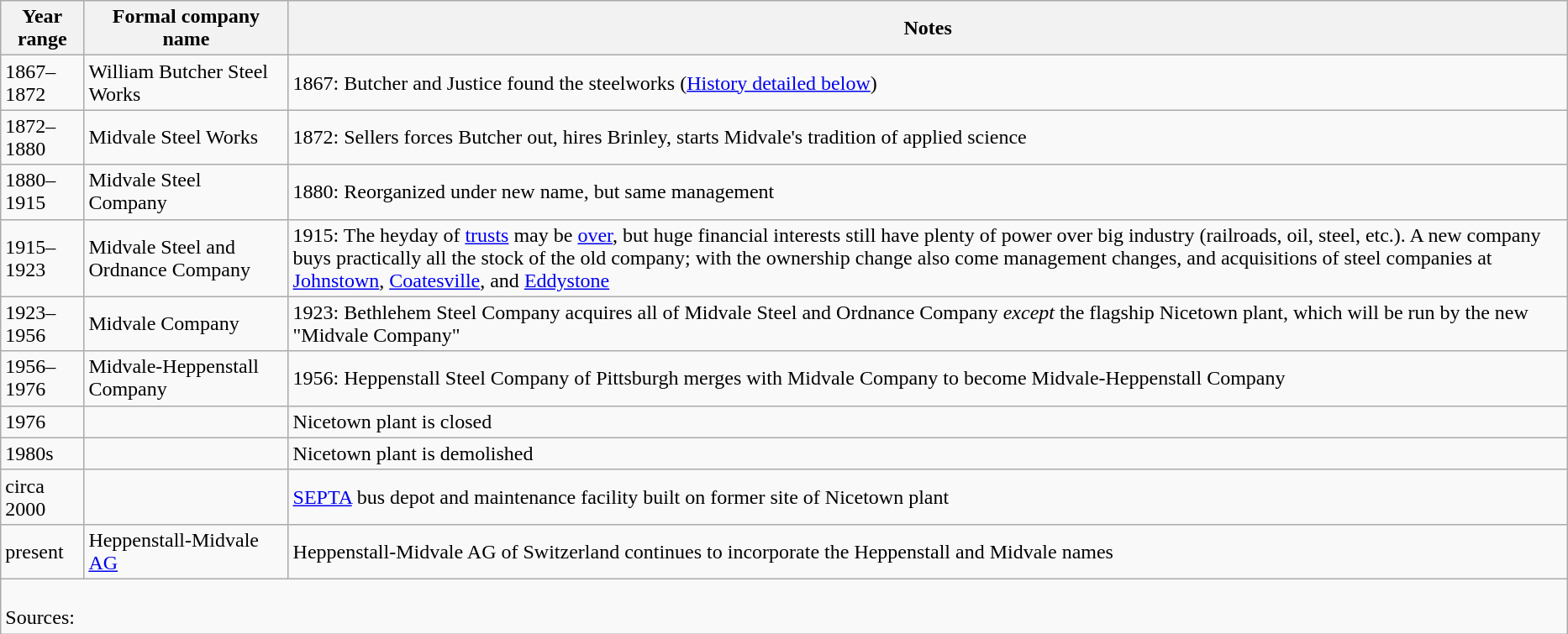<table class="wikitable" style="margin:10px;">
<tr>
<th>Year range</th>
<th>Formal company name</th>
<th>Notes</th>
</tr>
<tr>
<td>1867–1872</td>
<td>William Butcher Steel Works</td>
<td>1867: Butcher and Justice found the steelworks (<a href='#'>History detailed below</a>)</td>
</tr>
<tr>
<td>1872–1880</td>
<td>Midvale Steel Works</td>
<td>1872: Sellers forces Butcher out, hires Brinley, starts Midvale's tradition of applied science</td>
</tr>
<tr>
<td>1880–1915</td>
<td>Midvale Steel Company</td>
<td>1880: Reorganized under new name, but same management</td>
</tr>
<tr>
<td>1915–1923</td>
<td>Midvale Steel and Ordnance Company</td>
<td>1915: The heyday of <a href='#'>trusts</a> may be <a href='#'>over</a>, but huge financial interests still have plenty of power over big industry (railroads, oil, steel, etc.). A new company buys practically all the stock of the old company; with the ownership change also come management changes, and acquisitions of steel companies at <a href='#'>Johnstown</a>, <a href='#'>Coatesville</a>, and <a href='#'>Eddystone</a></td>
</tr>
<tr>
<td>1923–1956</td>
<td>Midvale Company</td>
<td>1923: Bethlehem Steel Company acquires all of Midvale Steel and Ordnance Company <em>except</em> the flagship Nicetown plant, which will be run by the new "Midvale Company"</td>
</tr>
<tr>
<td>1956–1976</td>
<td>Midvale-Heppenstall Company</td>
<td>1956: Heppenstall Steel Company of Pittsburgh merges with Midvale Company to become Midvale-Heppenstall Company</td>
</tr>
<tr>
<td>1976</td>
<td> </td>
<td>Nicetown plant is closed</td>
</tr>
<tr>
<td>1980s</td>
<td> </td>
<td>Nicetown plant is demolished</td>
</tr>
<tr>
<td>circa 2000</td>
<td> </td>
<td><a href='#'>SEPTA</a> bus depot and maintenance facility built on former site of Nicetown plant</td>
</tr>
<tr>
<td>present</td>
<td>Heppenstall-Midvale <a href='#'>AG</a></td>
<td>Heppenstall-Midvale AG of Switzerland continues to incorporate the Heppenstall and Midvale names</td>
</tr>
<tr>
<td colspan="3"><br> Sources:</td>
</tr>
</table>
